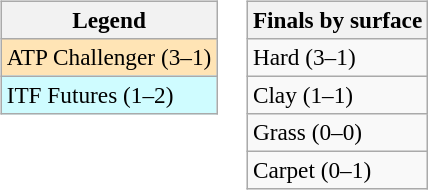<table>
<tr valign=top>
<td><br><table class=wikitable style=font-size:97%>
<tr>
<th>Legend</th>
</tr>
<tr bgcolor=moccasin>
<td>ATP Challenger (3–1)</td>
</tr>
<tr bgcolor=cffcff>
<td>ITF Futures (1–2)</td>
</tr>
</table>
</td>
<td><br><table class=wikitable style=font-size:97%>
<tr>
<th>Finals by surface</th>
</tr>
<tr>
<td>Hard (3–1)</td>
</tr>
<tr>
<td>Clay (1–1)</td>
</tr>
<tr>
<td>Grass (0–0)</td>
</tr>
<tr>
<td>Carpet (0–1)</td>
</tr>
</table>
</td>
</tr>
</table>
